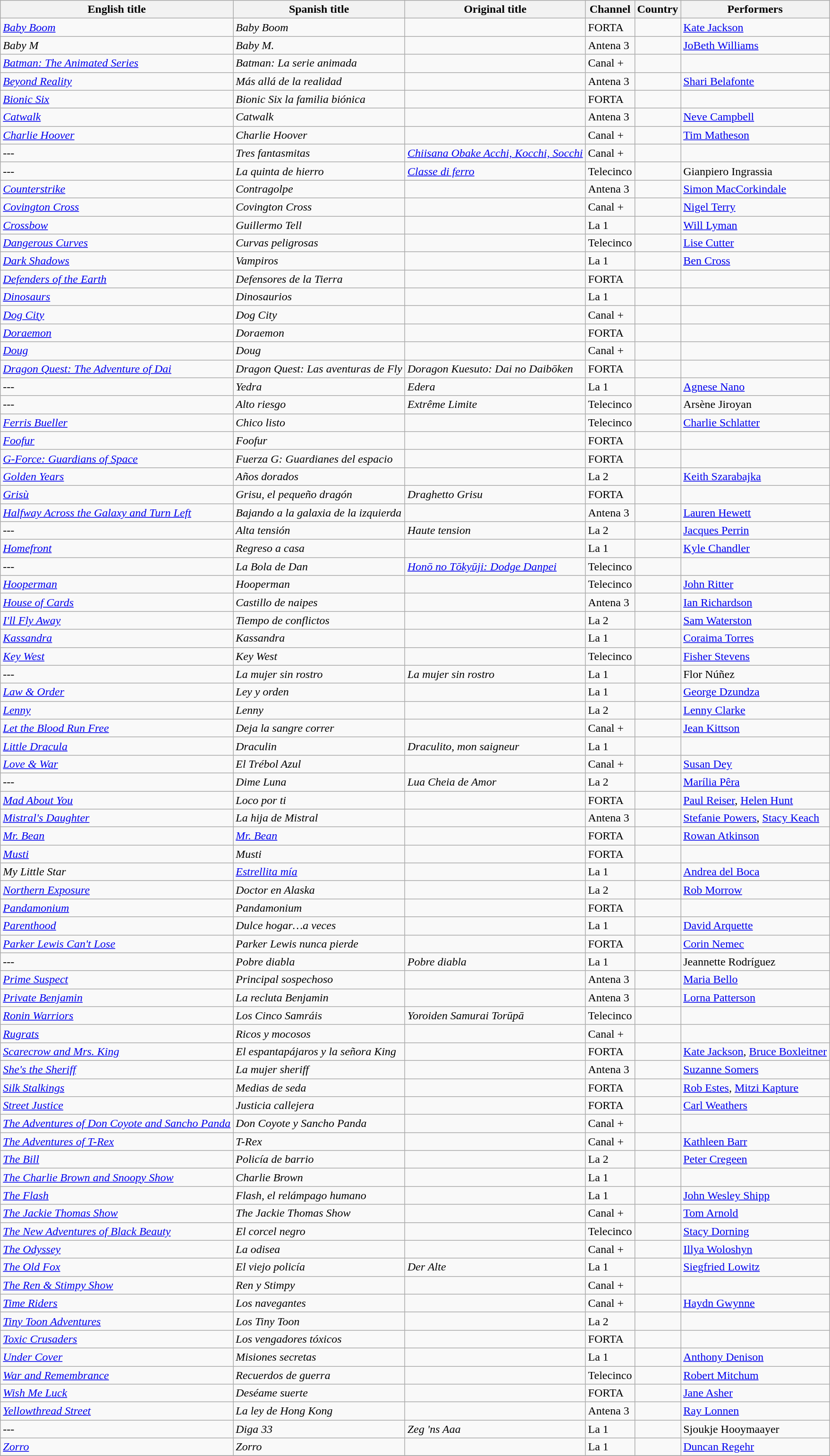<table class="wikitable sortable">
<tr bgcolor="#ececec" valign=top>
<th>English title</th>
<th>Spanish title</th>
<th>Original title</th>
<th>Channel</th>
<th>Country</th>
<th>Performers</th>
</tr>
<tr>
<td><em><a href='#'>Baby Boom</a> </em></td>
<td><em>Baby Boom</em></td>
<td></td>
<td>FORTA</td>
<td></td>
<td><a href='#'>Kate Jackson</a></td>
</tr>
<tr>
<td><em>Baby M</em></td>
<td><em>Baby M.</em></td>
<td></td>
<td>Antena 3</td>
<td></td>
<td><a href='#'>JoBeth Williams</a></td>
</tr>
<tr>
<td><em><a href='#'>Batman: The Animated Series</a> </em></td>
<td><em>Batman: La serie animada</em></td>
<td></td>
<td>Canal +</td>
<td></td>
<td></td>
</tr>
<tr>
<td><em><a href='#'>Beyond Reality</a> </em></td>
<td><em>Más allá de la realidad</em></td>
<td></td>
<td>Antena 3</td>
<td> </td>
<td><a href='#'>Shari Belafonte</a></td>
</tr>
<tr>
<td><em><a href='#'>Bionic Six</a> </em></td>
<td><em>Bionic Six la familia biónica</em></td>
<td></td>
<td>FORTA</td>
<td></td>
<td></td>
</tr>
<tr>
<td><em><a href='#'>Catwalk</a> </em></td>
<td><em>Catwalk</em></td>
<td></td>
<td>Antena 3</td>
<td></td>
<td><a href='#'>Neve Campbell</a></td>
</tr>
<tr>
<td><em><a href='#'>Charlie Hoover</a> </em></td>
<td><em>Charlie Hoover</em></td>
<td></td>
<td>Canal +</td>
<td></td>
<td><a href='#'>Tim Matheson</a></td>
</tr>
<tr>
<td>---</td>
<td><em>Tres fantasmitas</em></td>
<td><em><a href='#'>Chiisana Obake Acchi, Kocchi, Socchi</a> </em></td>
<td>Canal +</td>
<td></td>
<td></td>
</tr>
<tr>
<td>---</td>
<td><em>La quinta de hierro</em></td>
<td><em><a href='#'>Classe di ferro</a></em></td>
<td>Telecinco</td>
<td></td>
<td>Gianpiero Ingrassia</td>
</tr>
<tr>
<td><em><a href='#'>Counterstrike</a> </em></td>
<td><em>Contragolpe</em></td>
<td></td>
<td>Antena 3</td>
<td></td>
<td><a href='#'>Simon MacCorkindale</a></td>
</tr>
<tr>
<td><em><a href='#'>Covington Cross</a> </em></td>
<td><em>Covington Cross</em></td>
<td></td>
<td>Canal +</td>
<td></td>
<td><a href='#'>Nigel Terry</a></td>
</tr>
<tr>
<td><em><a href='#'>Crossbow</a> </em></td>
<td><em>Guillermo Tell</em></td>
<td></td>
<td>La 1</td>
<td></td>
<td><a href='#'>Will Lyman</a></td>
</tr>
<tr>
<td><em><a href='#'>Dangerous Curves</a> </em></td>
<td><em>Curvas peligrosas</em></td>
<td></td>
<td>Telecinco</td>
<td></td>
<td><a href='#'>Lise Cutter</a></td>
</tr>
<tr>
<td><em><a href='#'>Dark Shadows</a> </em></td>
<td><em>Vampiros </em></td>
<td></td>
<td>La 1</td>
<td></td>
<td><a href='#'>Ben Cross</a></td>
</tr>
<tr>
<td><em><a href='#'>Defenders of the Earth</a> </em></td>
<td><em>Defensores de la Tierra</em></td>
<td></td>
<td>FORTA</td>
<td></td>
<td></td>
</tr>
<tr>
<td><em><a href='#'>Dinosaurs</a> </em></td>
<td><em>Dinosaurios</em></td>
<td></td>
<td>La 1</td>
<td></td>
<td></td>
</tr>
<tr>
<td><em><a href='#'>Dog City</a> </em></td>
<td><em>Dog City</em></td>
<td></td>
<td>Canal +</td>
<td></td>
<td></td>
</tr>
<tr>
<td><em><a href='#'>Doraemon</a> </em></td>
<td><em>Doraemon</em></td>
<td></td>
<td>FORTA</td>
<td></td>
<td></td>
</tr>
<tr>
<td><em><a href='#'>Doug</a> </em></td>
<td><em>Doug</em></td>
<td></td>
<td>Canal +</td>
<td></td>
<td></td>
</tr>
<tr>
<td><em><a href='#'>Dragon Quest: The Adventure of Dai</a> </em></td>
<td><em>Dragon Quest: Las aventuras de Fly</em></td>
<td><em>Doragon Kuesuto: Dai no Daibōken</em></td>
<td>FORTA</td>
<td></td>
<td></td>
</tr>
<tr>
<td>---</td>
<td><em>Yedra</em></td>
<td><em>Edera</em></td>
<td>La 1</td>
<td></td>
<td><a href='#'>Agnese Nano</a></td>
</tr>
<tr>
<td>---</td>
<td><em>Alto riesgo</em></td>
<td><em>Extrême Limite</em></td>
<td>Telecinco</td>
<td></td>
<td>Arsène Jiroyan</td>
</tr>
<tr>
<td><em><a href='#'>Ferris Bueller</a> </em></td>
<td><em>Chico listo</em></td>
<td></td>
<td>Telecinco</td>
<td></td>
<td><a href='#'>Charlie Schlatter</a></td>
</tr>
<tr>
<td><em><a href='#'>Foofur</a> </em></td>
<td><em>Foofur</em></td>
<td></td>
<td>FORTA</td>
<td></td>
<td></td>
</tr>
<tr>
<td><em><a href='#'>G-Force: Guardians of Space</a> </em></td>
<td><em>Fuerza G: Guardianes del espacio</em></td>
<td></td>
<td>FORTA</td>
<td></td>
<td></td>
</tr>
<tr>
<td><em><a href='#'>Golden Years</a> </em></td>
<td><em>Años dorados</em></td>
<td></td>
<td>La 2</td>
<td></td>
<td><a href='#'>Keith Szarabajka</a></td>
</tr>
<tr>
<td><em><a href='#'>Grisù</a> </em></td>
<td><em>Grisu, el pequeño dragón</em></td>
<td><em>Draghetto Grisu</em></td>
<td>FORTA</td>
<td></td>
<td></td>
</tr>
<tr>
<td><em><a href='#'>Halfway Across the Galaxy and Turn Left</a> </em></td>
<td><em>Bajando a la galaxia de la izquierda</em></td>
<td></td>
<td>Antena 3</td>
<td></td>
<td><a href='#'>Lauren Hewett</a></td>
</tr>
<tr>
<td>---</td>
<td><em>Alta tensión</em></td>
<td><em>Haute tension</em></td>
<td>La 2</td>
<td></td>
<td><a href='#'>Jacques Perrin</a></td>
</tr>
<tr>
<td><em><a href='#'>Homefront</a> </em></td>
<td><em>Regreso a casa</em></td>
<td></td>
<td>La 1</td>
<td></td>
<td><a href='#'>Kyle Chandler</a></td>
</tr>
<tr>
<td>---</td>
<td><em>La Bola de Dan</em></td>
<td><em><a href='#'>Honō no Tōkyūji: Dodge Danpei</a> </em></td>
<td>Telecinco</td>
<td></td>
<td></td>
</tr>
<tr>
<td><em><a href='#'>Hooperman</a> </em></td>
<td><em>Hooperman</em></td>
<td></td>
<td>Telecinco</td>
<td></td>
<td><a href='#'>John Ritter</a></td>
</tr>
<tr>
<td><em><a href='#'>House of Cards</a> </em></td>
<td><em>Castillo de naipes </em></td>
<td></td>
<td>Antena 3</td>
<td></td>
<td><a href='#'>Ian Richardson</a></td>
</tr>
<tr>
<td><em><a href='#'>I'll Fly Away</a> </em></td>
<td><em>Tiempo de conflictos</em></td>
<td></td>
<td>La 2</td>
<td></td>
<td><a href='#'>Sam Waterston</a></td>
</tr>
<tr>
<td><em><a href='#'>Kassandra</a> </em></td>
<td><em>Kassandra</em></td>
<td></td>
<td>La 1</td>
<td></td>
<td><a href='#'>Coraima Torres</a></td>
</tr>
<tr>
<td><em><a href='#'>Key West</a> </em></td>
<td><em>Key West</em></td>
<td></td>
<td>Telecinco</td>
<td></td>
<td><a href='#'>Fisher Stevens</a></td>
</tr>
<tr>
<td>---</td>
<td><em>La mujer sin rostro</em></td>
<td><em>La mujer sin rostro</em></td>
<td>La 1</td>
<td></td>
<td>Flor Núñez</td>
</tr>
<tr>
<td><em><a href='#'>Law & Order</a> </em></td>
<td><em>Ley y orden</em></td>
<td></td>
<td>La 1</td>
<td></td>
<td><a href='#'>George Dzundza</a></td>
</tr>
<tr>
<td><em><a href='#'>Lenny</a> </em></td>
<td><em>Lenny</em></td>
<td></td>
<td>La 2</td>
<td></td>
<td><a href='#'>Lenny Clarke</a></td>
</tr>
<tr>
<td><em><a href='#'>Let the Blood Run Free</a> </em></td>
<td><em>Deja la sangre correr</em></td>
<td></td>
<td>Canal +</td>
<td></td>
<td><a href='#'>Jean Kittson</a></td>
</tr>
<tr>
<td><em><a href='#'>Little Dracula</a> </em></td>
<td><em>Draculin</em></td>
<td><em>Draculito, mon saigneur</em></td>
<td>La 1</td>
<td> </td>
<td></td>
</tr>
<tr>
<td><em><a href='#'>Love & War</a> </em></td>
<td><em>El Trébol Azul</em></td>
<td></td>
<td>Canal +</td>
<td></td>
<td><a href='#'>Susan Dey</a></td>
</tr>
<tr>
<td>---</td>
<td><em>Dime Luna</em></td>
<td><em>Lua Cheia de Amor</em></td>
<td>La 2</td>
<td></td>
<td><a href='#'>Marília Pêra</a></td>
</tr>
<tr>
<td><em><a href='#'>Mad About You</a> </em></td>
<td><em>Loco por ti </em></td>
<td></td>
<td>FORTA</td>
<td></td>
<td><a href='#'>Paul Reiser</a>, <a href='#'>Helen Hunt</a></td>
</tr>
<tr>
<td><em><a href='#'>Mistral's Daughter</a> </em></td>
<td><em>La hija de Mistral</em></td>
<td></td>
<td>Antena 3</td>
<td></td>
<td><a href='#'>Stefanie Powers</a>, <a href='#'>Stacy Keach</a></td>
</tr>
<tr>
<td><em><a href='#'>Mr. Bean</a> </em></td>
<td><em><a href='#'>Mr. Bean</a></em></td>
<td></td>
<td>FORTA</td>
<td></td>
<td><a href='#'>Rowan Atkinson</a></td>
</tr>
<tr>
<td><em><a href='#'>Musti</a> </em></td>
<td><em>Musti</em></td>
<td></td>
<td>FORTA</td>
<td></td>
<td></td>
</tr>
<tr>
<td><em>My Little Star </em></td>
<td><em><a href='#'>Estrellita mía</a></em></td>
<td></td>
<td>La 1</td>
<td></td>
<td><a href='#'>Andrea del Boca</a></td>
</tr>
<tr>
<td><em><a href='#'>Northern Exposure</a> </em></td>
<td><em>Doctor en Alaska</em></td>
<td></td>
<td>La 2</td>
<td></td>
<td><a href='#'>Rob Morrow</a></td>
</tr>
<tr>
<td><em><a href='#'>Pandamonium</a> </em></td>
<td><em>Pandamonium</em></td>
<td></td>
<td>FORTA</td>
<td></td>
<td></td>
</tr>
<tr>
<td><em><a href='#'>Parenthood</a> </em></td>
<td><em>Dulce hogar…a veces </em></td>
<td></td>
<td>La 1</td>
<td></td>
<td><a href='#'>David Arquette</a></td>
</tr>
<tr>
<td><em><a href='#'>Parker Lewis Can't Lose</a> </em></td>
<td><em>Parker Lewis nunca pierde</em></td>
<td></td>
<td>FORTA</td>
<td></td>
<td><a href='#'>Corin Nemec</a></td>
</tr>
<tr>
<td>---</td>
<td><em>Pobre diabla</em></td>
<td><em>Pobre diabla</em></td>
<td>La 1</td>
<td></td>
<td>Jeannette Rodríguez</td>
</tr>
<tr>
<td><em><a href='#'>Prime Suspect</a> </em></td>
<td><em>Principal sospechoso</em></td>
<td></td>
<td>Antena 3</td>
<td></td>
<td><a href='#'>Maria Bello</a></td>
</tr>
<tr>
<td><em><a href='#'>Private Benjamin</a> </em></td>
<td><em>La recluta Benjamin</em></td>
<td></td>
<td>Antena 3</td>
<td></td>
<td><a href='#'>Lorna Patterson</a></td>
</tr>
<tr>
<td><em><a href='#'>Ronin Warriors</a> </em></td>
<td><em>Los Cinco Samráis</em></td>
<td><em>Yoroiden Samurai Torūpā</em></td>
<td>Telecinco</td>
<td></td>
<td></td>
</tr>
<tr>
<td><em><a href='#'>Rugrats</a> </em></td>
<td><em>Ricos y mocosos</em></td>
<td></td>
<td>Canal +</td>
<td></td>
<td></td>
</tr>
<tr>
<td><em><a href='#'>Scarecrow and Mrs. King</a> </em></td>
<td><em>El espantapájaros y la señora King</em></td>
<td></td>
<td>FORTA</td>
<td></td>
<td><a href='#'>Kate Jackson</a>, <a href='#'>Bruce Boxleitner</a></td>
</tr>
<tr>
<td><em><a href='#'>She's the Sheriff</a> </em></td>
<td><em>La mujer sheriff</em></td>
<td></td>
<td>Antena 3</td>
<td></td>
<td><a href='#'>Suzanne Somers</a></td>
</tr>
<tr>
<td><em><a href='#'>Silk Stalkings</a> </em></td>
<td><em>Medias de seda</em></td>
<td></td>
<td>FORTA</td>
<td></td>
<td><a href='#'>Rob Estes</a>, <a href='#'>Mitzi Kapture</a></td>
</tr>
<tr>
<td><em><a href='#'>Street Justice</a> </em></td>
<td><em>Justicia callejera</em></td>
<td></td>
<td>FORTA</td>
<td></td>
<td><a href='#'>Carl Weathers</a></td>
</tr>
<tr>
<td><em><a href='#'>The Adventures of Don Coyote and Sancho Panda</a> </em></td>
<td><em>Don Coyote y Sancho Panda</em></td>
<td></td>
<td>Canal +</td>
<td> </td>
<td></td>
</tr>
<tr>
<td><em><a href='#'>The Adventures of T-Rex</a> </em></td>
<td><em>T-Rex</em></td>
<td></td>
<td>Canal +</td>
<td></td>
<td><a href='#'>Kathleen Barr</a></td>
</tr>
<tr>
<td><em><a href='#'>The Bill</a> </em></td>
<td><em>Policía de barrio</em></td>
<td></td>
<td>La 2</td>
<td></td>
<td><a href='#'>Peter Cregeen</a></td>
</tr>
<tr>
<td><em><a href='#'>The Charlie Brown and Snoopy Show</a> </em></td>
<td><em>Charlie Brown</em></td>
<td></td>
<td>La 1</td>
<td></td>
<td></td>
</tr>
<tr>
<td><em><a href='#'>The Flash</a> </em></td>
<td><em>Flash, el relámpago humano</em></td>
<td></td>
<td>La 1</td>
<td></td>
<td><a href='#'>John Wesley Shipp</a></td>
</tr>
<tr>
<td><em><a href='#'>The Jackie Thomas Show</a> </em></td>
<td><em>The Jackie Thomas Show</em></td>
<td></td>
<td>Canal +</td>
<td></td>
<td><a href='#'>Tom Arnold</a></td>
</tr>
<tr>
<td><em><a href='#'>The New Adventures of Black Beauty</a> </em></td>
<td><em>El corcel negro</em></td>
<td></td>
<td>Telecinco</td>
<td></td>
<td><a href='#'>Stacy Dorning</a></td>
</tr>
<tr>
<td><em><a href='#'>The Odyssey</a> </em></td>
<td><em>La odisea</em></td>
<td></td>
<td>Canal +</td>
<td></td>
<td><a href='#'>Illya Woloshyn</a></td>
</tr>
<tr>
<td><em><a href='#'>The Old Fox</a> </em></td>
<td><em>El viejo policía</em></td>
<td><em>Der Alte</em></td>
<td>La 1</td>
<td></td>
<td><a href='#'>Siegfried Lowitz</a></td>
</tr>
<tr>
<td><em><a href='#'>The Ren & Stimpy Show</a> </em></td>
<td><em>Ren y Stimpy</em></td>
<td></td>
<td>Canal +</td>
<td></td>
<td></td>
</tr>
<tr>
<td><em><a href='#'>Time Riders</a> </em></td>
<td><em>Los navegantes</em></td>
<td></td>
<td>Canal +</td>
<td></td>
<td><a href='#'>Haydn Gwynne</a></td>
</tr>
<tr>
<td><em><a href='#'>Tiny Toon Adventures</a> </em></td>
<td><em>Los Tiny Toon</em></td>
<td></td>
<td>La 2</td>
<td></td>
<td></td>
</tr>
<tr>
<td><em><a href='#'>Toxic Crusaders</a> </em></td>
<td><em>Los vengadores tóxicos</em></td>
<td></td>
<td>FORTA</td>
<td></td>
<td></td>
</tr>
<tr>
<td><em><a href='#'>Under Cover</a> </em></td>
<td><em>Misiones secretas</em></td>
<td></td>
<td>La 1</td>
<td></td>
<td><a href='#'>Anthony Denison</a></td>
</tr>
<tr>
<td><em><a href='#'>War and Remembrance</a> </em></td>
<td><em>Recuerdos de guerra</em></td>
<td></td>
<td>Telecinco</td>
<td></td>
<td><a href='#'>Robert Mitchum</a></td>
</tr>
<tr>
<td><em><a href='#'>Wish Me Luck</a> </em></td>
<td><em>Deséame suerte</em></td>
<td></td>
<td>FORTA</td>
<td></td>
<td><a href='#'>Jane Asher</a></td>
</tr>
<tr>
<td><em><a href='#'>Yellowthread Street</a> </em></td>
<td><em>La ley de Hong Kong</em></td>
<td></td>
<td>Antena 3</td>
<td></td>
<td><a href='#'>Ray Lonnen</a></td>
</tr>
<tr>
<td>---</td>
<td><em>Diga 33</em></td>
<td><em>Zeg 'ns Aaa</em></td>
<td>La 1</td>
<td></td>
<td>Sjoukje Hooymaayer</td>
</tr>
<tr>
<td><em><a href='#'>Zorro</a> </em></td>
<td><em>Zorro</em></td>
<td></td>
<td>La 1</td>
<td></td>
<td><a href='#'>Duncan Regehr</a></td>
</tr>
<tr>
</tr>
</table>
